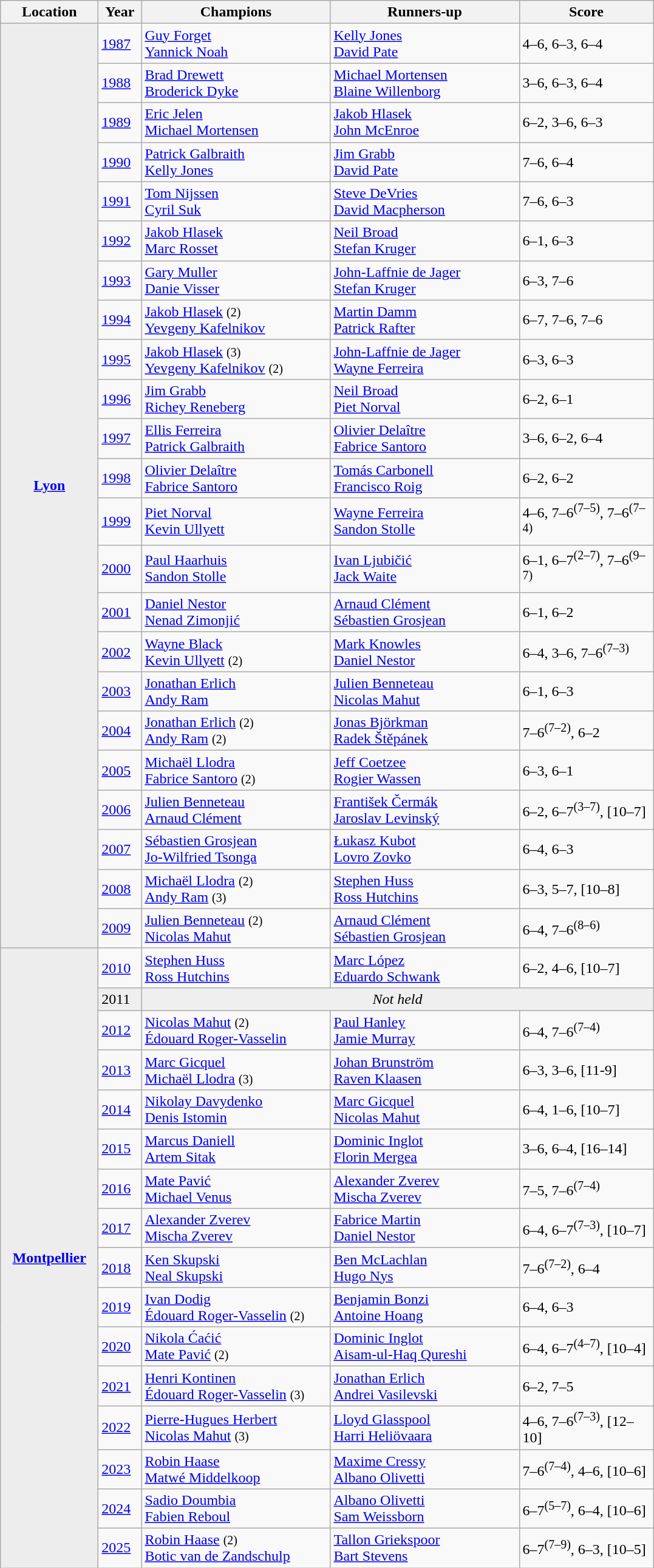<table class="wikitable">
<tr>
<th style="width:100px">Location</th>
<th style="width:40px">Year</th>
<th style="width:200px">Champions</th>
<th style="width:200px">Runners-up</th>
<th style="width:140px" class="unsortable">Score</th>
</tr>
<tr>
<th rowspan="23" style="background:#ededed"><a href='#'>Lyon</a></th>
<td><a href='#'>1987</a></td>
<td> <a href='#'>Guy Forget</a><br> <a href='#'>Yannick Noah</a></td>
<td> <a href='#'>Kelly Jones</a><br> <a href='#'>David Pate</a></td>
<td>4–6, 6–3, 6–4</td>
</tr>
<tr>
<td><a href='#'>1988</a></td>
<td> <a href='#'>Brad Drewett</a><br> <a href='#'>Broderick Dyke</a></td>
<td> <a href='#'>Michael Mortensen</a><br> <a href='#'>Blaine Willenborg</a></td>
<td>3–6, 6–3, 6–4</td>
</tr>
<tr>
<td><a href='#'>1989</a></td>
<td> <a href='#'>Eric Jelen</a><br> <a href='#'>Michael Mortensen</a></td>
<td> <a href='#'>Jakob Hlasek</a><br> <a href='#'>John McEnroe</a></td>
<td>6–2, 3–6, 6–3</td>
</tr>
<tr>
<td><a href='#'>1990</a></td>
<td> <a href='#'>Patrick Galbraith</a><br> <a href='#'>Kelly Jones</a></td>
<td> <a href='#'>Jim Grabb</a><br> <a href='#'>David Pate</a></td>
<td>7–6, 6–4</td>
</tr>
<tr>
<td><a href='#'>1991</a></td>
<td> <a href='#'>Tom Nijssen</a><br> <a href='#'>Cyril Suk</a></td>
<td> <a href='#'>Steve DeVries</a><br> <a href='#'>David Macpherson</a></td>
<td>7–6, 6–3</td>
</tr>
<tr>
<td><a href='#'>1992</a></td>
<td> <a href='#'>Jakob Hlasek</a><br> <a href='#'>Marc Rosset</a></td>
<td> <a href='#'>Neil Broad</a><br> <a href='#'>Stefan Kruger</a></td>
<td>6–1, 6–3</td>
</tr>
<tr>
<td><a href='#'>1993</a></td>
<td> <a href='#'>Gary Muller</a><br> <a href='#'>Danie Visser</a></td>
<td> <a href='#'>John-Laffnie de Jager</a><br> <a href='#'>Stefan Kruger</a></td>
<td>6–3, 7–6</td>
</tr>
<tr>
<td><a href='#'>1994</a></td>
<td> <a href='#'>Jakob Hlasek</a> <small>(2)</small><br> <a href='#'>Yevgeny Kafelnikov</a></td>
<td> <a href='#'>Martin Damm</a><br> <a href='#'>Patrick Rafter</a></td>
<td>6–7, 7–6, 7–6</td>
</tr>
<tr>
<td><a href='#'>1995</a></td>
<td> <a href='#'>Jakob Hlasek</a> <small>(3)</small><br> <a href='#'>Yevgeny Kafelnikov</a> <small>(2)</small></td>
<td> <a href='#'>John-Laffnie de Jager</a><br> <a href='#'>Wayne Ferreira</a></td>
<td>6–3, 6–3</td>
</tr>
<tr>
<td><a href='#'>1996</a></td>
<td> <a href='#'>Jim Grabb</a><br> <a href='#'>Richey Reneberg</a></td>
<td> <a href='#'>Neil Broad</a><br> <a href='#'>Piet Norval</a></td>
<td>6–2, 6–1</td>
</tr>
<tr>
<td><a href='#'>1997</a></td>
<td> <a href='#'>Ellis Ferreira</a><br> <a href='#'>Patrick Galbraith</a></td>
<td> <a href='#'>Olivier Delaître</a><br> <a href='#'>Fabrice Santoro</a></td>
<td>3–6, 6–2, 6–4</td>
</tr>
<tr>
<td><a href='#'>1998</a></td>
<td> <a href='#'>Olivier Delaître</a><br> <a href='#'>Fabrice Santoro</a></td>
<td> <a href='#'>Tomás Carbonell</a><br> <a href='#'>Francisco Roig</a></td>
<td>6–2, 6–2</td>
</tr>
<tr>
<td><a href='#'>1999</a></td>
<td> <a href='#'>Piet Norval</a><br> <a href='#'>Kevin Ullyett</a></td>
<td> <a href='#'>Wayne Ferreira</a><br> <a href='#'>Sandon Stolle</a></td>
<td>4–6, 7–6<sup>(7–5)</sup>, 7–6<sup>(7–4)</sup></td>
</tr>
<tr>
<td><a href='#'>2000</a></td>
<td> <a href='#'>Paul Haarhuis</a><br> <a href='#'>Sandon Stolle</a></td>
<td> <a href='#'>Ivan Ljubičić</a><br> <a href='#'>Jack Waite</a></td>
<td>6–1, 6–7<sup>(2–7)</sup>, 7–6<sup>(9–7)</sup></td>
</tr>
<tr>
<td><a href='#'>2001</a></td>
<td> <a href='#'>Daniel Nestor</a><br> <a href='#'>Nenad Zimonjić</a></td>
<td> <a href='#'>Arnaud Clément</a><br> <a href='#'>Sébastien Grosjean</a></td>
<td>6–1, 6–2</td>
</tr>
<tr>
<td><a href='#'>2002</a></td>
<td> <a href='#'>Wayne Black</a><br> <a href='#'>Kevin Ullyett</a> <small>(2)</small></td>
<td> <a href='#'>Mark Knowles</a><br> <a href='#'>Daniel Nestor</a></td>
<td>6–4, 3–6, 7–6<sup>(7–3)</sup></td>
</tr>
<tr>
<td><a href='#'>2003</a></td>
<td> <a href='#'>Jonathan Erlich</a><br> <a href='#'>Andy Ram</a></td>
<td> <a href='#'>Julien Benneteau</a><br> <a href='#'>Nicolas Mahut</a></td>
<td>6–1, 6–3</td>
</tr>
<tr>
<td><a href='#'>2004</a></td>
<td> <a href='#'>Jonathan Erlich</a> <small>(2)</small><br> <a href='#'>Andy Ram</a> <small>(2)</small></td>
<td> <a href='#'>Jonas Björkman</a><br> <a href='#'>Radek Štěpánek</a></td>
<td>7–6<sup>(7–2)</sup>, 6–2</td>
</tr>
<tr>
<td><a href='#'>2005</a></td>
<td> <a href='#'>Michaël Llodra</a><br> <a href='#'>Fabrice Santoro</a> <small>(2)</small></td>
<td> <a href='#'>Jeff Coetzee</a><br> <a href='#'>Rogier Wassen</a></td>
<td>6–3, 6–1</td>
</tr>
<tr>
<td><a href='#'>2006</a></td>
<td> <a href='#'>Julien Benneteau</a><br> <a href='#'>Arnaud Clément</a></td>
<td> <a href='#'>František Čermák</a><br> <a href='#'>Jaroslav Levinský</a></td>
<td>6–2, 6–7<sup>(3–7)</sup>, [10–7]</td>
</tr>
<tr>
<td><a href='#'>2007</a></td>
<td> <a href='#'>Sébastien Grosjean</a><br> <a href='#'>Jo-Wilfried Tsonga</a></td>
<td> <a href='#'>Łukasz Kubot</a><br> <a href='#'>Lovro Zovko</a></td>
<td>6–4, 6–3</td>
</tr>
<tr>
<td><a href='#'>2008</a></td>
<td> <a href='#'>Michaël Llodra</a> <small>(2)</small><br> <a href='#'>Andy Ram</a> <small>(3)</small></td>
<td> <a href='#'>Stephen Huss</a><br> <a href='#'>Ross Hutchins</a></td>
<td>6–3, 5–7, [10–8]</td>
</tr>
<tr>
<td><a href='#'>2009</a></td>
<td> <a href='#'>Julien Benneteau</a> <small>(2)</small><br> <a href='#'>Nicolas Mahut</a></td>
<td> <a href='#'>Arnaud Clément</a> <br> <a href='#'>Sébastien Grosjean</a></td>
<td>6–4, 7–6<sup>(8–6)</sup></td>
</tr>
<tr>
<th rowspan="16" style="background:#ededed"><a href='#'>Montpellier</a></th>
<td><a href='#'>2010</a></td>
<td> <a href='#'>Stephen Huss</a><br> <a href='#'>Ross Hutchins</a></td>
<td> <a href='#'>Marc López</a> <br> <a href='#'>Eduardo Schwank</a></td>
<td>6–2, 4–6, [10–7]</td>
</tr>
<tr>
<td style="background:#efefef">2011</td>
<td colspan=3 align=center style="background:#efefef"><em>Not held</em></td>
</tr>
<tr>
<td><a href='#'>2012</a></td>
<td> <a href='#'>Nicolas Mahut</a> <small>(2)</small><br> <a href='#'>Édouard Roger-Vasselin</a></td>
<td> <a href='#'>Paul Hanley</a><br> <a href='#'>Jamie Murray</a></td>
<td>6–4, 7–6<sup>(7–4)</sup></td>
</tr>
<tr>
<td><a href='#'>2013</a></td>
<td> <a href='#'>Marc Gicquel</a><br> <a href='#'>Michaël Llodra</a> <small>(3)</small></td>
<td> <a href='#'>Johan Brunström</a><br> <a href='#'>Raven Klaasen</a></td>
<td>6–3, 3–6, [11-9]</td>
</tr>
<tr>
<td><a href='#'>2014</a></td>
<td> <a href='#'>Nikolay Davydenko</a><br> <a href='#'>Denis Istomin</a></td>
<td> <a href='#'>Marc Gicquel</a><br> <a href='#'>Nicolas Mahut</a></td>
<td>6–4, 1–6, [10–7]</td>
</tr>
<tr>
<td><a href='#'>2015</a></td>
<td> <a href='#'>Marcus Daniell</a><br> <a href='#'>Artem Sitak</a></td>
<td> <a href='#'>Dominic Inglot</a><br> <a href='#'>Florin Mergea</a></td>
<td>3–6, 6–4, [16–14]</td>
</tr>
<tr>
<td><a href='#'>2016</a></td>
<td> <a href='#'>Mate Pavić</a><br> <a href='#'>Michael Venus</a></td>
<td> <a href='#'>Alexander Zverev</a><br> <a href='#'>Mischa Zverev</a></td>
<td>7–5, 7–6<sup>(7–4)</sup></td>
</tr>
<tr>
<td><a href='#'>2017</a></td>
<td> <a href='#'>Alexander Zverev</a><br> <a href='#'>Mischa Zverev</a></td>
<td> <a href='#'>Fabrice Martin</a><br> <a href='#'>Daniel Nestor</a></td>
<td>6–4, 6–7<sup>(7–3)</sup>, [10–7]</td>
</tr>
<tr>
<td><a href='#'>2018</a></td>
<td> <a href='#'>Ken Skupski</a><br> <a href='#'>Neal Skupski</a></td>
<td> <a href='#'>Ben McLachlan</a><br> <a href='#'>Hugo Nys</a></td>
<td>7–6<sup>(7–2)</sup>, 6–4</td>
</tr>
<tr>
<td><a href='#'>2019</a></td>
<td> <a href='#'>Ivan Dodig</a><br> <a href='#'>Édouard Roger-Vasselin</a> <small>(2)</small></td>
<td> <a href='#'>Benjamin Bonzi</a><br> <a href='#'>Antoine Hoang</a></td>
<td>6–4, 6–3</td>
</tr>
<tr>
<td><a href='#'>2020</a></td>
<td> <a href='#'>Nikola Ćaćić</a><br> <a href='#'>Mate Pavić</a> <small>(2)</small></td>
<td> <a href='#'>Dominic Inglot</a><br> <a href='#'>Aisam-ul-Haq Qureshi</a></td>
<td>6–4, 6–7<sup>(4–7)</sup>, [10–4]</td>
</tr>
<tr>
<td><a href='#'>2021</a></td>
<td> <a href='#'>Henri Kontinen</a><br> <a href='#'>Édouard Roger-Vasselin</a> <small>(3)</small></td>
<td> <a href='#'>Jonathan Erlich</a><br> <a href='#'>Andrei Vasilevski</a></td>
<td>6–2, 7–5</td>
</tr>
<tr>
<td><a href='#'>2022</a></td>
<td> <a href='#'>Pierre-Hugues Herbert</a> <br>  <a href='#'>Nicolas Mahut</a> <small>(3)</small></td>
<td> <a href='#'>Lloyd Glasspool</a> <br>  <a href='#'>Harri Heliövaara</a></td>
<td>4–6, 7–6<sup>(7–3)</sup>, [12–10]</td>
</tr>
<tr>
<td><a href='#'>2023</a></td>
<td> <a href='#'>Robin Haase</a><br>  <a href='#'>Matwé Middelkoop</a></td>
<td> <a href='#'>Maxime Cressy</a><br>  <a href='#'>Albano Olivetti</a></td>
<td>7–6<sup>(7–4)</sup>, 4–6, [10–6]</td>
</tr>
<tr>
<td><a href='#'>2024</a></td>
<td> <a href='#'>Sadio Doumbia</a><br> <a href='#'>Fabien Reboul</a></td>
<td> <a href='#'>Albano Olivetti</a><br> <a href='#'>Sam Weissborn</a></td>
<td>6–7<sup>(5–7)</sup>, 6–4, [10–6]</td>
</tr>
<tr>
<td><a href='#'>2025</a></td>
<td> <a href='#'>Robin Haase</a> <small>(2)</small><br> <a href='#'>Botic van de Zandschulp</a></td>
<td> <a href='#'>Tallon Griekspoor</a><br> <a href='#'>Bart Stevens</a></td>
<td>6–7<sup>(7–9)</sup>, 6–3, [10–5]</td>
</tr>
</table>
